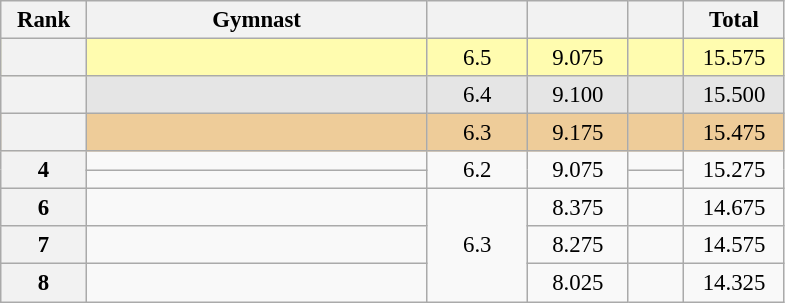<table class="wikitable sortable" style="text-align:center; font-size:95%">
<tr>
<th scope="col" style="width:50px;">Rank</th>
<th scope="col" style="width:220px;">Gymnast</th>
<th scope="col" style="width:60px;"></th>
<th scope="col" style="width:60px;"></th>
<th scope="col" style="width:30px;"></th>
<th scope="col" style="width:60px;">Total</th>
</tr>
<tr style="background:#fffcaf;">
<th scope=row style="text-align:center"></th>
<td style="text-align:left;"></td>
<td>6.5</td>
<td>9.075</td>
<td></td>
<td>15.575</td>
</tr>
<tr style="background:#e5e5e5;">
<th scope=row style="text-align:center"></th>
<td style="text-align:left;"></td>
<td>6.4</td>
<td>9.100</td>
<td></td>
<td>15.500</td>
</tr>
<tr style="background:#ec9;">
<th scope=row style="text-align:center"></th>
<td style="text-align:left;"></td>
<td>6.3</td>
<td>9.175</td>
<td></td>
<td>15.475</td>
</tr>
<tr>
<th rowspan=2 scope=row style="text-align:center">4</th>
<td style="text-align:left;"></td>
<td rowspan=2>6.2</td>
<td rowspan=2>9.075</td>
<td></td>
<td rowspan=2>15.275</td>
</tr>
<tr>
<td style="text-align:left;"></td>
<td></td>
</tr>
<tr>
<th scope=row style="text-align:center">6</th>
<td style="text-align:left;"></td>
<td rowspan=3>6.3</td>
<td>8.375</td>
<td></td>
<td>14.675</td>
</tr>
<tr>
<th scope=row style="text-align:center">7</th>
<td style="text-align:left;"></td>
<td>8.275</td>
<td></td>
<td>14.575</td>
</tr>
<tr>
<th scope=row style="text-align:center">8</th>
<td style="text-align:left;"></td>
<td>8.025</td>
<td></td>
<td>14.325</td>
</tr>
</table>
